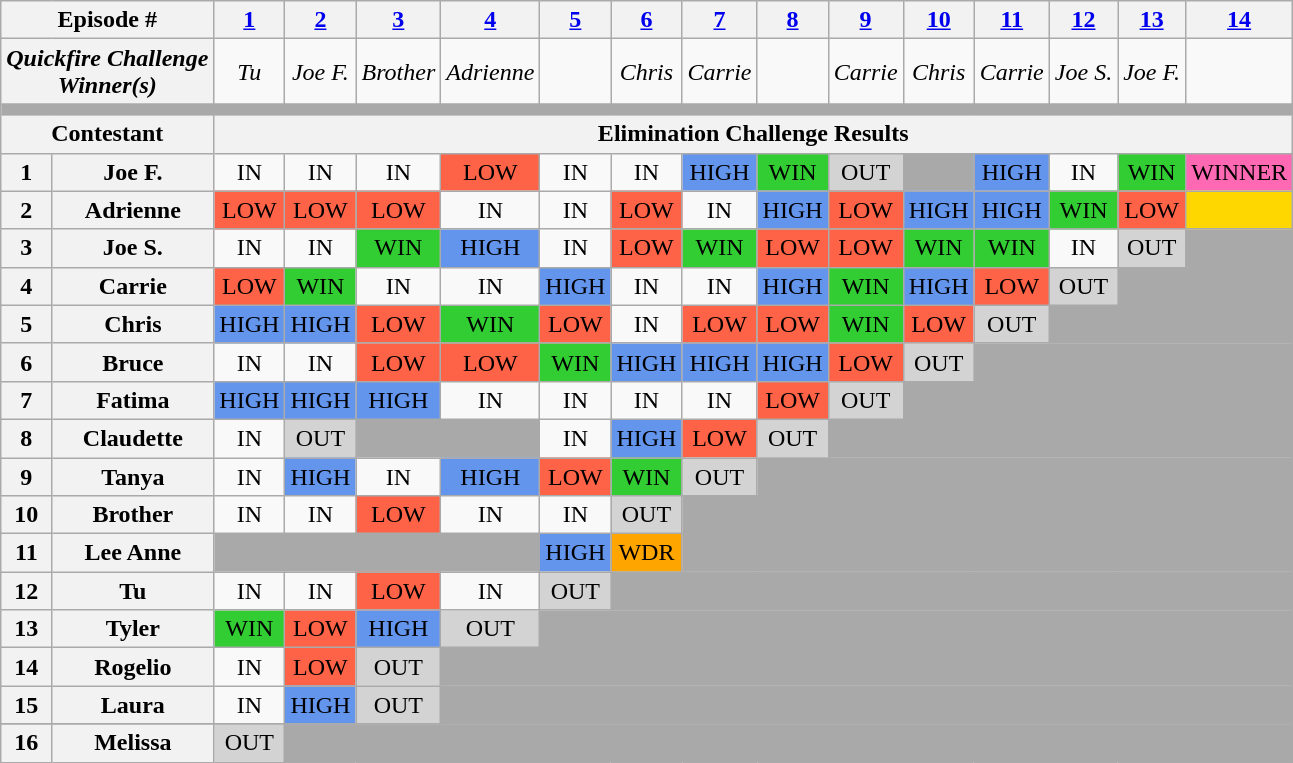<table class="wikitable" style="text-align:center; font-size:100%">
<tr>
<th colspan=2>Episode #</th>
<th><a href='#'>1</a></th>
<th><a href='#'>2</a></th>
<th><a href='#'>3</a></th>
<th><a href='#'>4</a></th>
<th><a href='#'>5</a></th>
<th><a href='#'>6</a></th>
<th><a href='#'>7</a></th>
<th><a href='#'>8</a></th>
<th><a href='#'>9</a></th>
<th><a href='#'>10</a></th>
<th><a href='#'>11</a></th>
<th><a href='#'>12</a></th>
<th><a href='#'>13</a></th>
<th><a href='#'>14</a></th>
</tr>
<tr>
<th colspan=2><em>Quickfire Challenge<br>Winner(s)</em></th>
<td><em>Tu</em></td>
<td><em>Joe F.</em></td>
<td><em>Brother</em></td>
<td><em>Adrienne</em></td>
<td></td>
<td><em>Chris</em></td>
<td><em>Carrie</em></td>
<td></td>
<td><em>Carrie</em></td>
<td><em>Chris</em></td>
<td><em>Carrie</em></td>
<td><em>Joe S.</em></td>
<td><em>Joe F.</em></td>
<td></td>
</tr>
<tr>
<td colspan="18" style="background:darkgrey;"></td>
</tr>
<tr>
<th colspan=2>Contestant</th>
<th colspan="15">Elimination Challenge Results</th>
</tr>
<tr>
<th>1</th>
<th>Joe F.</th>
<td>IN</td>
<td>IN</td>
<td>IN</td>
<td style="background:tomato;">LOW</td>
<td>IN</td>
<td>IN</td>
<td style="background:cornflowerblue;">HIGH</td>
<td style="background:limegreen;">WIN</td>
<td style="background:lightgrey;">OUT</td>
<td style="background:darkgrey;"></td>
<td style="background:cornflowerblue;">HIGH</td>
<td>IN</td>
<td style="background:limegreen;">WIN</td>
<td style="background:hotpink;">WINNER</td>
</tr>
<tr>
<th>2</th>
<th>Adrienne</th>
<td style="background:tomato;">LOW</td>
<td style="background:tomato;">LOW</td>
<td style="background:tomato;">LOW</td>
<td>IN</td>
<td>IN</td>
<td style="background:tomato;">LOW</td>
<td>IN</td>
<td style="background:cornflowerblue;">HIGH</td>
<td style="background:tomato;">LOW</td>
<td style="background:cornflowerblue;">HIGH</td>
<td style="background:cornflowerblue;">HIGH</td>
<td style="background:limegreen;">WIN</td>
<td style="background:tomato;">LOW</td>
<td style="background:gold;"></td>
</tr>
<tr>
<th>3</th>
<th>Joe S.</th>
<td>IN</td>
<td>IN</td>
<td style="background:limegreen;">WIN</td>
<td style="background:cornflowerblue;">HIGH</td>
<td>IN</td>
<td style="background:tomato;">LOW</td>
<td style="background:limegreen;">WIN</td>
<td style="background:tomato;">LOW</td>
<td style="background:tomato;">LOW</td>
<td style="background:limegreen;">WIN</td>
<td style="background:limegreen;">WIN</td>
<td>IN</td>
<td style="background:lightgrey;">OUT</td>
<td style="background:darkgrey;"></td>
</tr>
<tr>
<th>4</th>
<th>Carrie</th>
<td style="background:tomato;">LOW</td>
<td style="background:limegreen;">WIN</td>
<td>IN</td>
<td>IN</td>
<td style="background:cornflowerblue;">HIGH</td>
<td>IN</td>
<td>IN</td>
<td style="background:cornflowerblue;">HIGH</td>
<td style="background:limegreen;">WIN</td>
<td style="background:cornflowerblue;">HIGH</td>
<td style="background:tomato;">LOW</td>
<td style="background:lightgrey;">OUT</td>
<td style="background:darkgrey;" colspan="2"></td>
</tr>
<tr>
<th>5</th>
<th>Chris</th>
<td style="background:cornflowerblue;">HIGH</td>
<td style="background:cornflowerblue;">HIGH</td>
<td style="background:tomato;">LOW</td>
<td style="background:limegreen;">WIN</td>
<td style="background:tomato;">LOW</td>
<td>IN</td>
<td style="background:tomato;">LOW</td>
<td style="background:tomato;">LOW</td>
<td style="background:limegreen;">WIN</td>
<td style="background:tomato;">LOW</td>
<td style="background:lightgrey;">OUT</td>
<td style="background:darkgrey;" colspan="3"></td>
</tr>
<tr>
<th>6</th>
<th>Bruce</th>
<td>IN</td>
<td>IN</td>
<td style="background:tomato;">LOW</td>
<td style="background:tomato;">LOW</td>
<td style="background:limegreen;">WIN</td>
<td style="background:cornflowerblue;">HIGH</td>
<td style="background:cornflowerblue;">HIGH</td>
<td style="background:cornflowerblue;">HIGH</td>
<td style="background:tomato;">LOW</td>
<td style="background:lightgrey;">OUT</td>
<td style="background:darkgrey;" colspan="4"></td>
</tr>
<tr>
<th>7</th>
<th>Fatima</th>
<td style="background:cornflowerblue;">HIGH</td>
<td style="background:cornflowerblue;">HIGH</td>
<td style="background:cornflowerblue;">HIGH</td>
<td>IN</td>
<td>IN</td>
<td>IN</td>
<td>IN</td>
<td style="background:tomato;">LOW</td>
<td style="background:lightgrey;">OUT</td>
<td style="background:darkgrey;" colspan="5"></td>
</tr>
<tr>
<th>8</th>
<th>Claudette</th>
<td>IN</td>
<td style="background:lightgrey;">OUT</td>
<td style="background:darkgrey;" colspan="2"></td>
<td>IN</td>
<td style="background:cornflowerblue;">HIGH</td>
<td style="background:tomato;">LOW</td>
<td style="background:lightgrey;">OUT</td>
<td style="background:darkgrey;" colspan="6"></td>
</tr>
<tr>
<th>9</th>
<th>Tanya</th>
<td>IN</td>
<td style="background:cornflowerblue;">HIGH</td>
<td>IN</td>
<td style="background:cornflowerblue;">HIGH</td>
<td style="background:tomato;">LOW</td>
<td style="background:limegreen;">WIN</td>
<td style="background:lightgrey;">OUT</td>
<td style="background:darkgrey;" colspan="7"></td>
</tr>
<tr>
<th>10</th>
<th>Brother</th>
<td>IN</td>
<td>IN</td>
<td style="background:tomato;">LOW</td>
<td>IN</td>
<td>IN</td>
<td style="background:lightgrey;">OUT</td>
<td style="background:darkgrey;" colspan="8"></td>
</tr>
<tr>
<th>11</th>
<th>Lee Anne</th>
<td style="background:darkgrey;" colspan="4"></td>
<td style="background:cornflowerblue;">HIGH</td>
<td style="background:orange;">WDR</td>
<td style="background:darkgrey;" colspan="9"></td>
</tr>
<tr>
<th>12</th>
<th>Tu</th>
<td>IN</td>
<td>IN</td>
<td style="background:tomato;">LOW</td>
<td>IN</td>
<td style="background:lightgrey;">OUT</td>
<td style="background:darkgrey;" colspan="10"></td>
</tr>
<tr>
<th>13</th>
<th>Tyler</th>
<td style="background:limegreen;">WIN</td>
<td style="background:tomato;">LOW</td>
<td style="background:cornflowerblue;">HIGH</td>
<td style="background:lightgrey;">OUT</td>
<td style="background:darkgrey;" colspan="10"></td>
</tr>
<tr>
<th>14</th>
<th>Rogelio</th>
<td>IN</td>
<td style="background:tomato;">LOW</td>
<td style="background:lightgrey;">OUT</td>
<td style="background:darkgrey;" colspan="11"></td>
</tr>
<tr>
<th>15</th>
<th>Laura</th>
<td>IN</td>
<td style="background:cornflowerblue;">HIGH</td>
<td style="background:lightgrey;">OUT</td>
<td style="background:darkgrey;" colspan="11"></td>
</tr>
<tr>
</tr>
<tr>
<th>16</th>
<th>Melissa</th>
<td style="background:lightgrey;">OUT</td>
<td style="background:darkgrey;" colspan="13"></td>
</tr>
</table>
